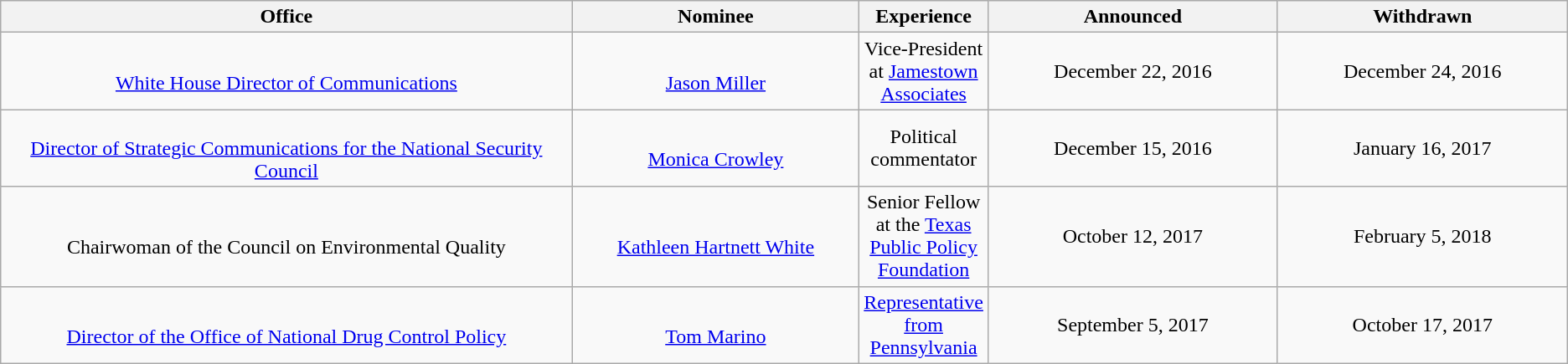<table class="wikitable sortable" style="text-align:center">
<tr>
<th style="width:40%;">Office</th>
<th style="width:20%;">Nominee</th>
<th>Experience</th>
<th style="width:20%;">Announced</th>
<th style="width:20%;">Withdrawn</th>
</tr>
<tr>
<td><br><a href='#'>White House Director of Communications</a></td>
<td><br><a href='#'>Jason Miller</a></td>
<td>Vice-President at <a href='#'>Jamestown Associates</a></td>
<td>December 22, 2016</td>
<td>December 24, 2016</td>
</tr>
<tr>
<td><br><a href='#'>Director of Strategic Communications for the National Security Council</a></td>
<td><br><a href='#'>Monica Crowley</a></td>
<td>Political commentator</td>
<td>December 15, 2016</td>
<td>January 16, 2017</td>
</tr>
<tr>
<td><br>Chairwoman of the Council on Environmental Quality</td>
<td><br><a href='#'>Kathleen Hartnett White</a></td>
<td>Senior Fellow at the <a href='#'>Texas Public Policy Foundation</a></td>
<td>October 12, 2017</td>
<td>February 5, 2018</td>
</tr>
<tr>
<td><br><a href='#'>Director of the Office of National Drug Control Policy</a></td>
<td><br><a href='#'>Tom Marino</a></td>
<td><a href='#'>Representative from Pennsylvania</a></td>
<td>September 5, 2017</td>
<td>October 17, 2017</td>
</tr>
</table>
